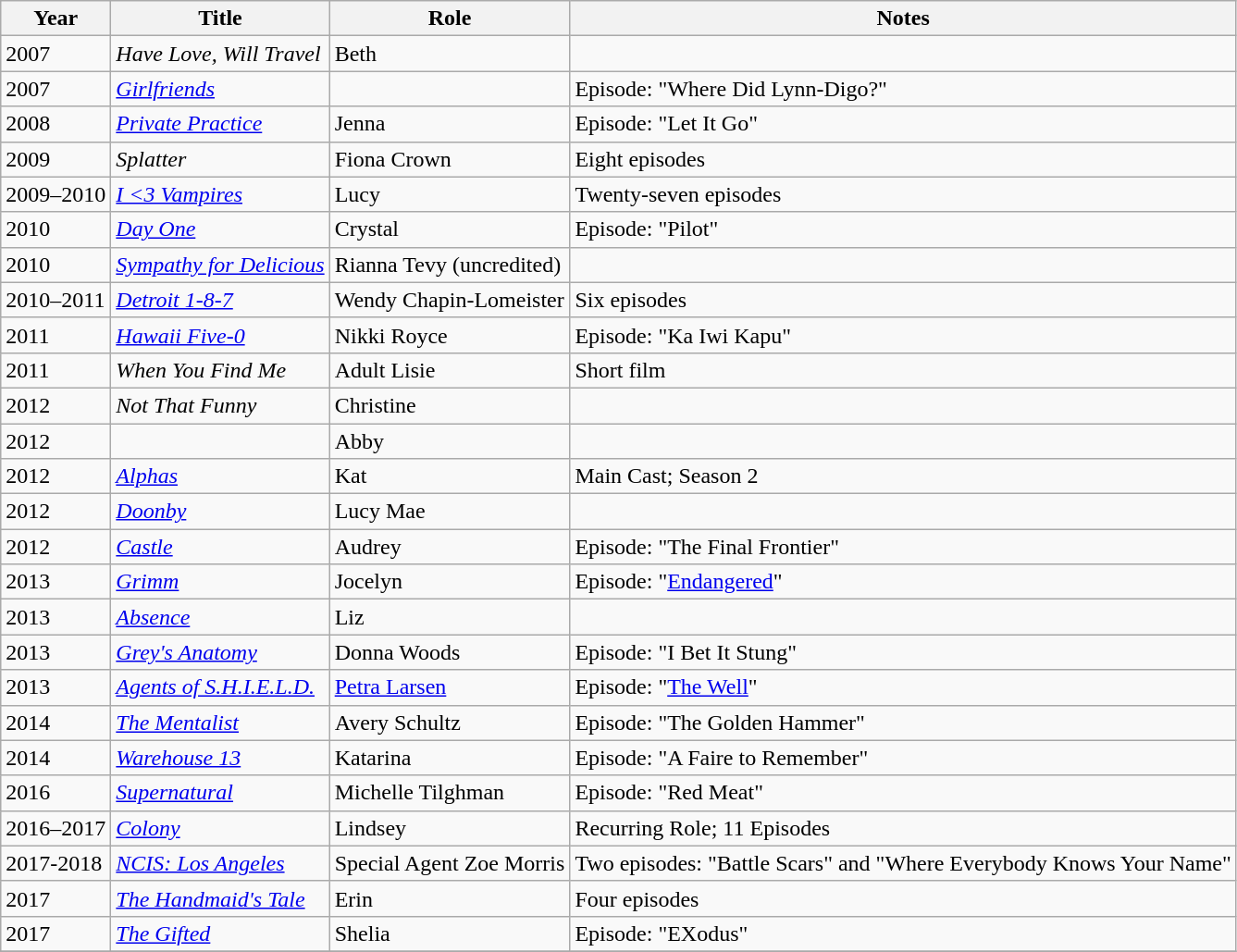<table class="wikitable sortable">
<tr>
<th>Year</th>
<th>Title</th>
<th>Role</th>
<th class="unsortable">Notes</th>
</tr>
<tr>
<td>2007</td>
<td><em>Have Love, Will Travel</em></td>
<td>Beth</td>
<td></td>
</tr>
<tr>
<td>2007</td>
<td><em><a href='#'>Girlfriends</a></em></td>
<td></td>
<td>Episode: "Where Did Lynn-Digo?"</td>
</tr>
<tr>
<td>2008</td>
<td><em><a href='#'>Private Practice</a></em></td>
<td>Jenna</td>
<td>Episode: "Let It Go"</td>
</tr>
<tr>
<td>2009</td>
<td><em>Splatter</em></td>
<td>Fiona Crown</td>
<td>Eight episodes</td>
</tr>
<tr>
<td>2009–2010</td>
<td><em><a href='#'>I <3 Vampires</a></em></td>
<td>Lucy</td>
<td>Twenty-seven episodes</td>
</tr>
<tr>
<td>2010</td>
<td><em><a href='#'>Day One</a></em></td>
<td>Crystal</td>
<td>Episode: "Pilot"</td>
</tr>
<tr>
<td>2010</td>
<td><em><a href='#'>Sympathy for Delicious</a></em></td>
<td>Rianna Tevy (uncredited)</td>
<td></td>
</tr>
<tr>
<td>2010–2011</td>
<td><em><a href='#'>Detroit 1-8-7</a></em></td>
<td>Wendy Chapin-Lomeister</td>
<td>Six episodes</td>
</tr>
<tr>
<td>2011</td>
<td><em><a href='#'>Hawaii Five-0</a></em></td>
<td>Nikki Royce</td>
<td>Episode: "Ka Iwi Kapu"</td>
</tr>
<tr>
<td>2011</td>
<td><em>When You Find Me</em></td>
<td>Adult Lisie</td>
<td>Short film</td>
</tr>
<tr>
<td>2012</td>
<td><em>Not That Funny</em></td>
<td>Christine</td>
<td></td>
</tr>
<tr>
<td>2012</td>
<td><em></em></td>
<td>Abby</td>
<td></td>
</tr>
<tr>
<td>2012</td>
<td><em><a href='#'>Alphas</a></em></td>
<td>Kat</td>
<td>Main Cast; Season 2</td>
</tr>
<tr>
<td>2012</td>
<td><em><a href='#'>Doonby</a></em></td>
<td>Lucy Mae</td>
<td></td>
</tr>
<tr>
<td>2012</td>
<td><em><a href='#'>Castle</a></em></td>
<td>Audrey</td>
<td>Episode: "The Final Frontier"</td>
</tr>
<tr>
<td>2013</td>
<td><em><a href='#'>Grimm</a></em></td>
<td>Jocelyn</td>
<td>Episode: "<a href='#'>Endangered</a>"</td>
</tr>
<tr>
<td>2013</td>
<td><em><a href='#'>Absence</a></em></td>
<td>Liz</td>
<td></td>
</tr>
<tr>
<td>2013</td>
<td><em><a href='#'>Grey's Anatomy</a></em></td>
<td>Donna Woods</td>
<td>Episode: "I Bet It Stung"</td>
</tr>
<tr>
<td>2013</td>
<td><em><a href='#'>Agents of S.H.I.E.L.D.</a></em></td>
<td><a href='#'>Petra Larsen</a></td>
<td>Episode: "<a href='#'>The Well</a>"</td>
</tr>
<tr>
<td>2014</td>
<td><em><a href='#'>The Mentalist</a></em></td>
<td>Avery Schultz</td>
<td>Episode: "The Golden Hammer"</td>
</tr>
<tr>
<td>2014</td>
<td><em><a href='#'>Warehouse 13</a></em></td>
<td>Katarina</td>
<td>Episode: "A Faire to Remember"</td>
</tr>
<tr>
<td>2016</td>
<td><em><a href='#'>Supernatural</a></em></td>
<td>Michelle Tilghman</td>
<td>Episode: "Red Meat"</td>
</tr>
<tr>
<td>2016–2017</td>
<td><em><a href='#'>Colony</a></em></td>
<td>Lindsey</td>
<td>Recurring Role; 11 Episodes</td>
</tr>
<tr>
<td>2017-2018</td>
<td><em><a href='#'>NCIS: Los Angeles</a></em></td>
<td>Special Agent Zoe Morris</td>
<td>Two episodes: "Battle Scars" and "Where Everybody Knows Your Name"</td>
</tr>
<tr>
<td>2017</td>
<td><em><a href='#'>The Handmaid's Tale</a></em></td>
<td>Erin</td>
<td>Four episodes</td>
</tr>
<tr>
<td>2017</td>
<td><em><a href='#'>The Gifted</a></em></td>
<td>Shelia</td>
<td>Episode: "EXodus"</td>
</tr>
<tr>
</tr>
</table>
